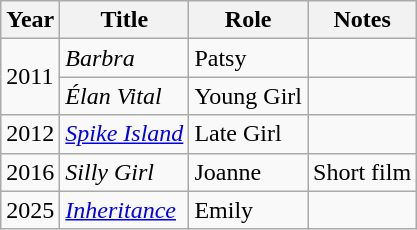<table class="wikitable sortable">
<tr>
<th>Year</th>
<th>Title</th>
<th>Role</th>
<th class="unsortable">Notes</th>
</tr>
<tr>
<td rowspan=2>2011</td>
<td><em>Barbra</em></td>
<td>Patsy</td>
<td></td>
</tr>
<tr>
<td><em>Élan Vital</em></td>
<td>Young Girl</td>
<td></td>
</tr>
<tr>
<td>2012</td>
<td><em><a href='#'>Spike Island</a></em></td>
<td>Late Girl</td>
<td></td>
</tr>
<tr>
<td>2016</td>
<td><em>Silly Girl</em></td>
<td>Joanne</td>
<td>Short film</td>
</tr>
<tr>
<td>2025</td>
<td><em><a href='#'>Inheritance</a></em></td>
<td>Emily</td>
<td></td>
</tr>
</table>
